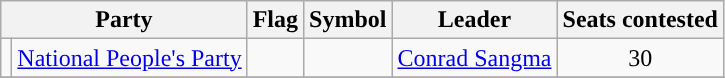<table class="wikitable" style="text-align:center;">
<tr>
<th colspan="2">Party</th>
<th>Flag</th>
<th>Symbol</th>
<th>Leader</th>
<th>Seats contested</th>
</tr>
<tr>
<td></td>
<td><a href='#'>National People's Party</a></td>
<td></td>
<td></td>
<td><a href='#'>Conrad Sangma</a></td>
<td>30</td>
</tr>
<tr>
</tr>
</table>
